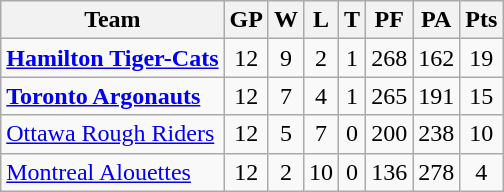<table class="wikitable">
<tr>
<th>Team</th>
<th>GP</th>
<th>W</th>
<th>L</th>
<th>T</th>
<th>PF</th>
<th>PA</th>
<th>Pts</th>
</tr>
<tr align="center">
<td align="left"><strong><a href='#'>Hamilton Tiger-Cats</a></strong></td>
<td>12</td>
<td>9</td>
<td>2</td>
<td>1</td>
<td>268</td>
<td>162</td>
<td>19</td>
</tr>
<tr align="center">
<td align="left"><strong><a href='#'>Toronto Argonauts</a></strong></td>
<td>12</td>
<td>7</td>
<td>4</td>
<td>1</td>
<td>265</td>
<td>191</td>
<td>15</td>
</tr>
<tr align="center">
<td align="left"><a href='#'>Ottawa Rough Riders</a></td>
<td>12</td>
<td>5</td>
<td>7</td>
<td>0</td>
<td>200</td>
<td>238</td>
<td>10</td>
</tr>
<tr align="center">
<td align="left"><a href='#'>Montreal Alouettes</a></td>
<td>12</td>
<td>2</td>
<td>10</td>
<td>0</td>
<td>136</td>
<td>278</td>
<td>4</td>
</tr>
</table>
